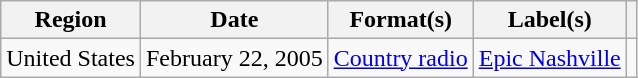<table class="wikitable">
<tr>
<th>Region</th>
<th>Date</th>
<th>Format(s)</th>
<th>Label(s)</th>
<th></th>
</tr>
<tr>
<td>United States</td>
<td>February 22, 2005</td>
<td><a href='#'>Country radio</a></td>
<td><a href='#'>Epic Nashville</a></td>
<td></td>
</tr>
</table>
